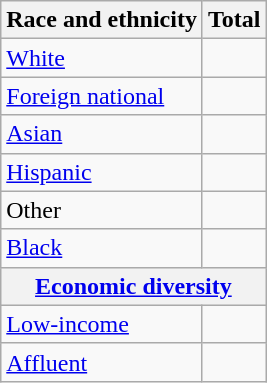<table class="wikitable floatright sortable collapsible"; text-align:right; font-size:80%;">
<tr>
<th>Race and ethnicity</th>
<th colspan="2" data-sort-type=number>Total</th>
</tr>
<tr>
<td><a href='#'>White</a></td>
<td align=right></td>
</tr>
<tr>
<td><a href='#'>Foreign national</a></td>
<td align=right></td>
</tr>
<tr>
<td><a href='#'>Asian</a></td>
<td align=right></td>
</tr>
<tr>
<td><a href='#'>Hispanic</a></td>
<td align=right></td>
</tr>
<tr>
<td>Other</td>
<td align=right></td>
</tr>
<tr>
<td><a href='#'>Black</a></td>
<td align=right></td>
</tr>
<tr>
<th colspan="4" data-sort-type=number><a href='#'>Economic diversity</a></th>
</tr>
<tr>
<td><a href='#'>Low-income</a></td>
<td align=right></td>
</tr>
<tr>
<td><a href='#'>Affluent</a></td>
<td align=right></td>
</tr>
</table>
